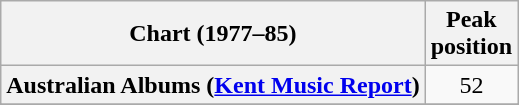<table class="wikitable sortable plainrowheaders" style="text-align:center;">
<tr>
<th scope="col">Chart (1977–85)</th>
<th scope="col">Peak<br>position</th>
</tr>
<tr>
<th scope="row">Australian Albums (<a href='#'>Kent Music Report</a>)</th>
<td>52</td>
</tr>
<tr>
</tr>
<tr>
</tr>
<tr>
</tr>
<tr>
</tr>
</table>
